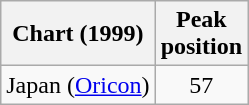<table class="wikitable sortable plainrowheaders">
<tr>
<th scope="col">Chart (1999)</th>
<th scope="col">Peak<br>position</th>
</tr>
<tr>
<td>Japan (<a href='#'>Oricon</a>)</td>
<td style="text-align:center;">57</td>
</tr>
</table>
